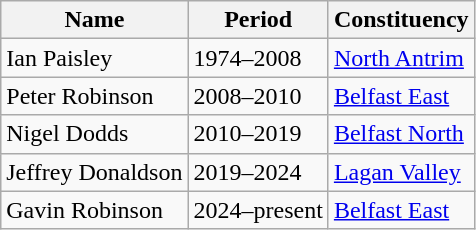<table class=wikitable>
<tr>
<th>Name</th>
<th>Period</th>
<th>Constituency</th>
</tr>
<tr>
<td>Ian Paisley</td>
<td>1974–2008</td>
<td><a href='#'>North Antrim</a></td>
</tr>
<tr>
<td>Peter Robinson</td>
<td>2008–2010</td>
<td><a href='#'>Belfast East</a></td>
</tr>
<tr>
<td>Nigel Dodds</td>
<td>2010–2019</td>
<td><a href='#'>Belfast North</a></td>
</tr>
<tr>
<td>Jeffrey Donaldson</td>
<td>2019–2024</td>
<td><a href='#'>Lagan Valley</a></td>
</tr>
<tr>
<td>Gavin Robinson</td>
<td>2024–present</td>
<td><a href='#'>Belfast East</a></td>
</tr>
</table>
